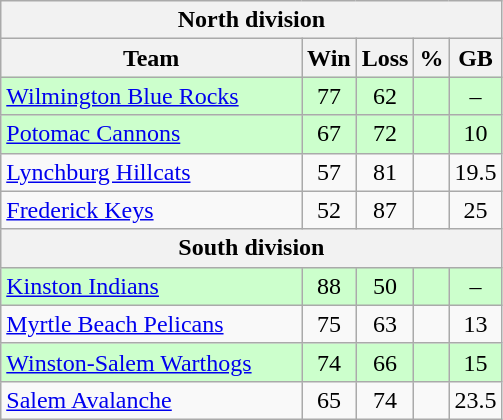<table class="wikitable">
<tr>
<th colspan="5">North division</th>
</tr>
<tr>
<th width="60%">Team</th>
<th>Win</th>
<th>Loss</th>
<th>%</th>
<th>GB</th>
</tr>
<tr align=center bgcolor=ccffcc>
<td align=left><a href='#'>Wilmington Blue Rocks</a></td>
<td>77</td>
<td>62</td>
<td></td>
<td>–</td>
</tr>
<tr align=center bgcolor=ccffcc>
<td align=left><a href='#'>Potomac Cannons</a></td>
<td>67</td>
<td>72</td>
<td></td>
<td>10</td>
</tr>
<tr align=center>
<td align=left><a href='#'>Lynchburg Hillcats</a></td>
<td>57</td>
<td>81</td>
<td></td>
<td>19.5</td>
</tr>
<tr align=center>
<td align=left><a href='#'>Frederick Keys</a></td>
<td>52</td>
<td>87</td>
<td></td>
<td>25</td>
</tr>
<tr>
<th colspan="5">South division</th>
</tr>
<tr align=center bgcolor=ccffcc>
<td align=left><a href='#'>Kinston Indians</a></td>
<td>88</td>
<td>50</td>
<td></td>
<td>–</td>
</tr>
<tr align=center>
<td align=left><a href='#'>Myrtle Beach Pelicans</a></td>
<td>75</td>
<td>63</td>
<td></td>
<td>13</td>
</tr>
<tr align=center bgcolor=ccffcc>
<td align=left><a href='#'>Winston-Salem Warthogs</a></td>
<td>74</td>
<td>66</td>
<td></td>
<td>15</td>
</tr>
<tr align=center>
<td align=left><a href='#'>Salem Avalanche</a></td>
<td>65</td>
<td>74</td>
<td></td>
<td>23.5</td>
</tr>
</table>
